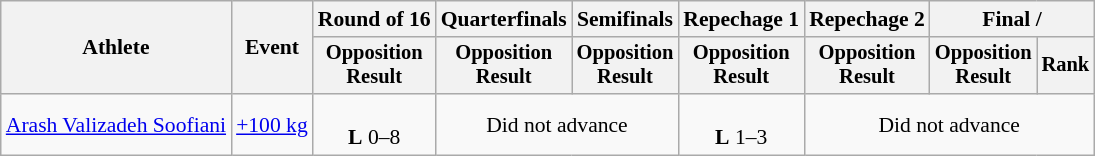<table class="wikitable" style="font-size:90%;">
<tr>
<th rowspan=2>Athlete</th>
<th rowspan=2>Event</th>
<th>Round of 16</th>
<th>Quarterfinals</th>
<th>Semifinals</th>
<th>Repechage 1</th>
<th>Repechage 2</th>
<th colspan=2>Final / </th>
</tr>
<tr style="font-size:95%">
<th>Opposition<br>Result</th>
<th>Opposition<br>Result</th>
<th>Opposition<br>Result</th>
<th>Opposition<br>Result</th>
<th>Opposition<br>Result</th>
<th>Opposition<br>Result</th>
<th>Rank</th>
</tr>
<tr align=center>
<td align=left><a href='#'>Arash Valizadeh Soofiani</a></td>
<td align=left><a href='#'>+100 kg</a></td>
<td><br><strong>L</strong> 0–8</td>
<td colspan=2 align=center>Did not advance</td>
<td><br><strong>L</strong> 1–3</td>
<td colspan=3 align=center>Did not advance</td>
</tr>
</table>
